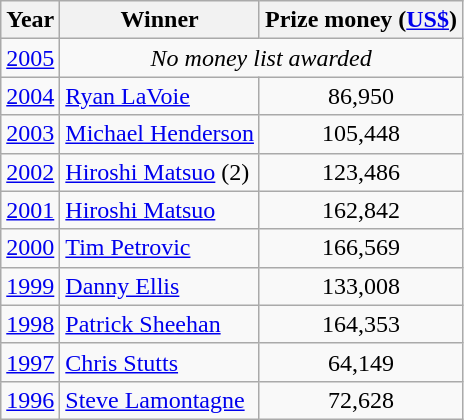<table class=wikitable>
<tr>
<th>Year</th>
<th>Winner</th>
<th>Prize money (<a href='#'>US$</a>)</th>
</tr>
<tr>
<td><a href='#'>2005</a></td>
<td colspan=2 align=center><em>No money list awarded</em></td>
</tr>
<tr>
<td><a href='#'>2004</a></td>
<td> <a href='#'>Ryan LaVoie</a></td>
<td align=center>86,950</td>
</tr>
<tr>
<td><a href='#'>2003</a></td>
<td> <a href='#'>Michael Henderson</a></td>
<td align=center>105,448</td>
</tr>
<tr>
<td><a href='#'>2002</a></td>
<td> <a href='#'>Hiroshi Matsuo</a> (2)</td>
<td align=center>123,486</td>
</tr>
<tr>
<td><a href='#'>2001</a></td>
<td> <a href='#'>Hiroshi Matsuo</a></td>
<td align=center>162,842</td>
</tr>
<tr>
<td><a href='#'>2000</a></td>
<td> <a href='#'>Tim Petrovic</a></td>
<td align=center>166,569</td>
</tr>
<tr>
<td><a href='#'>1999</a></td>
<td> <a href='#'>Danny Ellis</a></td>
<td align=center>133,008</td>
</tr>
<tr>
<td><a href='#'>1998</a></td>
<td> <a href='#'>Patrick Sheehan</a></td>
<td align=center>164,353</td>
</tr>
<tr>
<td><a href='#'>1997</a></td>
<td> <a href='#'>Chris Stutts</a></td>
<td align=center>64,149</td>
</tr>
<tr>
<td><a href='#'>1996</a></td>
<td> <a href='#'>Steve Lamontagne</a></td>
<td align=center>72,628</td>
</tr>
</table>
